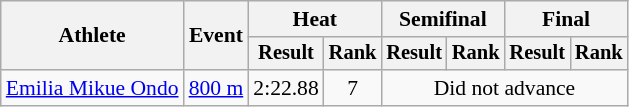<table class=wikitable style="font-size:90%">
<tr>
<th rowspan="2">Athlete</th>
<th rowspan="2">Event</th>
<th colspan="2">Heat</th>
<th colspan="2">Semifinal</th>
<th colspan="2">Final</th>
</tr>
<tr style="font-size:95%">
<th>Result</th>
<th>Rank</th>
<th>Result</th>
<th>Rank</th>
<th>Result</th>
<th>Rank</th>
</tr>
<tr align=center>
<td align=left><a href='#'>Emilia Mikue Ondo</a></td>
<td align=left><a href='#'>800 m</a></td>
<td>2:22.88</td>
<td>7</td>
<td colspan=4>Did not advance</td>
</tr>
</table>
